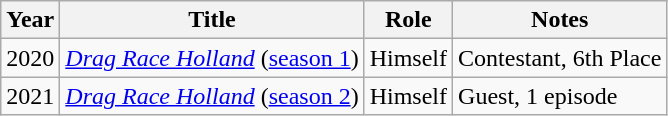<table class="wikitable sortable">
<tr>
<th>Year</th>
<th>Title</th>
<th>Role</th>
<th class="unsortable">Notes</th>
</tr>
<tr>
<td>2020</td>
<td><em><a href='#'>Drag Race Holland</a></em> (<a href='#'>season 1</a>)</td>
<td>Himself</td>
<td>Contestant, 6th Place</td>
</tr>
<tr>
<td>2021</td>
<td><em><a href='#'>Drag Race Holland</a></em> (<a href='#'>season 2</a>)</td>
<td>Himself</td>
<td>Guest, 1 episode</td>
</tr>
</table>
